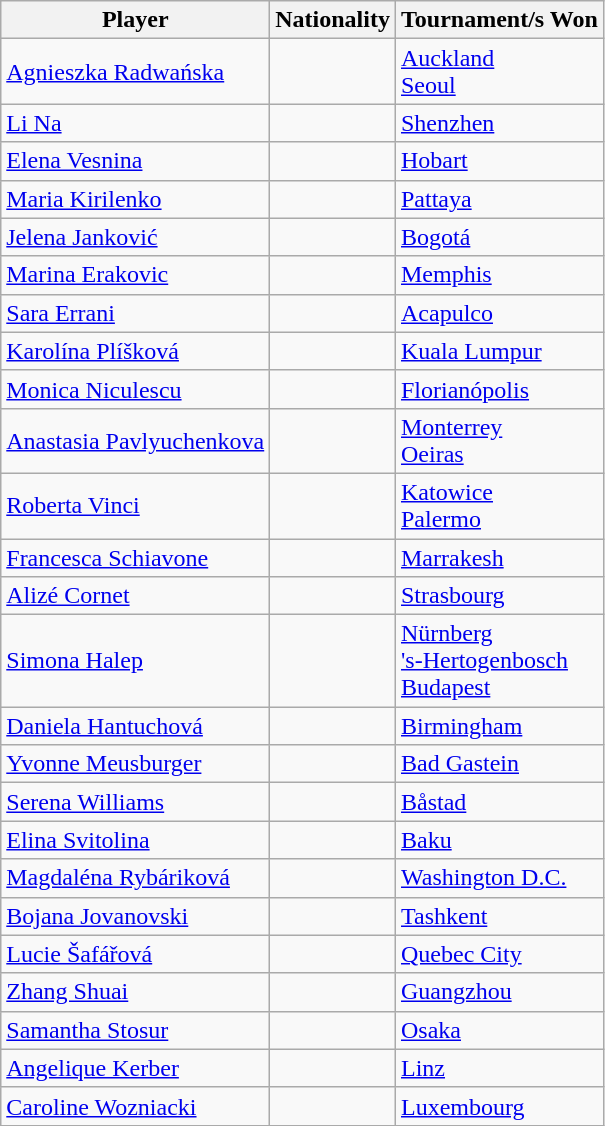<table class="sortable wikitable collapsible collapsed">
<tr>
<th>Player</th>
<th>Nationality</th>
<th>Tournament/s Won</th>
</tr>
<tr>
<td><a href='#'>Agnieszka Radwańska</a></td>
<td></td>
<td> <a href='#'>Auckland</a> <br>  <a href='#'>Seoul</a></td>
</tr>
<tr>
<td><a href='#'>Li Na</a></td>
<td></td>
<td> <a href='#'>Shenzhen</a></td>
</tr>
<tr>
<td><a href='#'>Elena Vesnina</a></td>
<td></td>
<td> <a href='#'>Hobart</a></td>
</tr>
<tr>
<td><a href='#'>Maria Kirilenko</a></td>
<td></td>
<td> <a href='#'>Pattaya</a></td>
</tr>
<tr>
<td><a href='#'>Jelena Janković</a></td>
<td></td>
<td> <a href='#'>Bogotá</a></td>
</tr>
<tr>
<td><a href='#'>Marina Erakovic</a></td>
<td></td>
<td> <a href='#'>Memphis</a></td>
</tr>
<tr>
<td><a href='#'>Sara Errani</a></td>
<td></td>
<td> <a href='#'>Acapulco</a></td>
</tr>
<tr>
<td><a href='#'>Karolína Plíšková</a></td>
<td></td>
<td> <a href='#'>Kuala Lumpur</a></td>
</tr>
<tr>
<td><a href='#'>Monica Niculescu</a></td>
<td></td>
<td> <a href='#'>Florianópolis</a></td>
</tr>
<tr>
<td><a href='#'>Anastasia Pavlyuchenkova</a></td>
<td></td>
<td> <a href='#'>Monterrey</a> <br>  <a href='#'>Oeiras</a></td>
</tr>
<tr>
<td><a href='#'>Roberta Vinci</a></td>
<td></td>
<td> <a href='#'>Katowice</a> <br>  <a href='#'>Palermo</a></td>
</tr>
<tr>
<td><a href='#'>Francesca Schiavone</a></td>
<td></td>
<td> <a href='#'>Marrakesh</a></td>
</tr>
<tr>
<td><a href='#'>Alizé Cornet</a></td>
<td></td>
<td> <a href='#'>Strasbourg</a></td>
</tr>
<tr>
<td><a href='#'>Simona Halep</a></td>
<td></td>
<td> <a href='#'>Nürnberg</a> <br>  <a href='#'>'s-Hertogenbosch</a> <br>  <a href='#'>Budapest</a></td>
</tr>
<tr>
<td><a href='#'>Daniela Hantuchová</a></td>
<td></td>
<td> <a href='#'>Birmingham</a></td>
</tr>
<tr>
<td><a href='#'>Yvonne Meusburger</a></td>
<td></td>
<td> <a href='#'>Bad Gastein</a></td>
</tr>
<tr>
<td><a href='#'>Serena Williams</a></td>
<td></td>
<td> <a href='#'>Båstad</a></td>
</tr>
<tr>
<td><a href='#'>Elina Svitolina</a></td>
<td></td>
<td> <a href='#'>Baku</a></td>
</tr>
<tr>
<td><a href='#'>Magdaléna Rybáriková</a></td>
<td></td>
<td> <a href='#'>Washington D.C.</a></td>
</tr>
<tr>
<td><a href='#'>Bojana Jovanovski</a></td>
<td></td>
<td> <a href='#'>Tashkent</a></td>
</tr>
<tr>
<td><a href='#'>Lucie Šafářová</a></td>
<td></td>
<td> <a href='#'>Quebec City</a></td>
</tr>
<tr>
<td><a href='#'>Zhang Shuai</a></td>
<td></td>
<td> <a href='#'>Guangzhou</a></td>
</tr>
<tr>
<td><a href='#'>Samantha Stosur</a></td>
<td></td>
<td> <a href='#'>Osaka</a></td>
</tr>
<tr>
<td><a href='#'>Angelique Kerber</a></td>
<td></td>
<td> <a href='#'>Linz</a></td>
</tr>
<tr>
<td><a href='#'>Caroline Wozniacki</a></td>
<td></td>
<td> <a href='#'>Luxembourg</a></td>
</tr>
</table>
